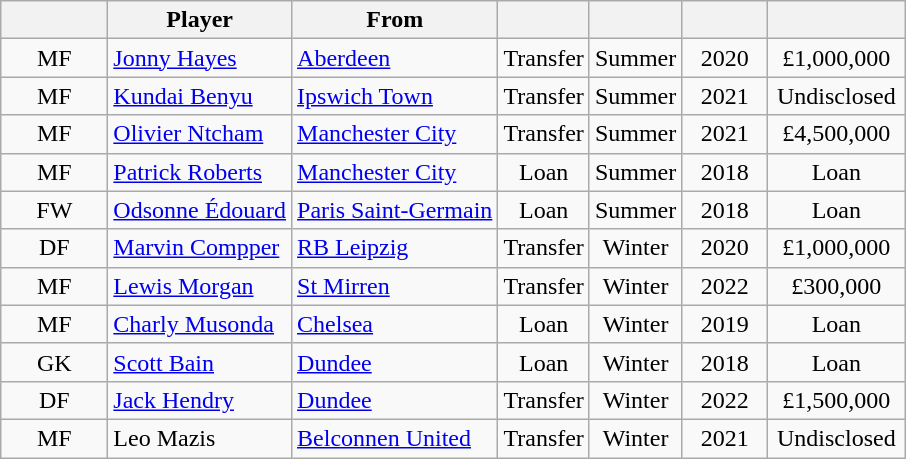<table class="wikitable" style="text-align:center;">
<tr>
<th style="width:64px;"></th>
<th>Player</th>
<th>From</th>
<th></th>
<th></th>
<th style="width:50px;"></th>
<th style="width:84px;"></th>
</tr>
<tr>
<td>MF</td>
<td align="left"> <a href='#'>Jonny Hayes</a></td>
<td style="text-align:left"> <a href='#'>Aberdeen</a></td>
<td>Transfer</td>
<td>Summer</td>
<td>2020</td>
<td>£1,000,000</td>
</tr>
<tr>
<td>MF</td>
<td align="left"> <a href='#'>Kundai Benyu</a></td>
<td style="text-align:left"> <a href='#'>Ipswich Town</a></td>
<td>Transfer</td>
<td>Summer</td>
<td>2021</td>
<td>Undisclosed</td>
</tr>
<tr>
<td>MF</td>
<td align="left"> <a href='#'>Olivier Ntcham</a></td>
<td style="text-align:left"> <a href='#'>Manchester City</a></td>
<td>Transfer</td>
<td>Summer</td>
<td>2021</td>
<td>£4,500,000</td>
</tr>
<tr>
<td>MF</td>
<td align="left"> <a href='#'>Patrick Roberts</a></td>
<td style="text-align:left"> <a href='#'>Manchester City</a></td>
<td>Loan</td>
<td>Summer</td>
<td>2018</td>
<td>Loan</td>
</tr>
<tr>
<td>FW</td>
<td align="left"> <a href='#'>Odsonne Édouard</a></td>
<td style="text-align:left"> <a href='#'>Paris Saint-Germain</a></td>
<td>Loan</td>
<td>Summer</td>
<td>2018</td>
<td>Loan</td>
</tr>
<tr>
<td>DF</td>
<td align="left"> <a href='#'>Marvin Compper</a></td>
<td style="text-align:left"> <a href='#'>RB Leipzig</a></td>
<td>Transfer</td>
<td>Winter</td>
<td>2020</td>
<td>£1,000,000</td>
</tr>
<tr>
<td>MF</td>
<td align="left"> <a href='#'>Lewis Morgan</a></td>
<td style="text-align:left"> <a href='#'>St Mirren</a></td>
<td>Transfer</td>
<td>Winter</td>
<td>2022</td>
<td>£300,000</td>
</tr>
<tr>
<td>MF</td>
<td align="left"> <a href='#'>Charly Musonda</a></td>
<td style="text-align:left"> <a href='#'>Chelsea</a></td>
<td>Loan</td>
<td>Winter</td>
<td>2019</td>
<td>Loan</td>
</tr>
<tr>
<td>GK</td>
<td align="left"> <a href='#'>Scott Bain</a></td>
<td style="text-align:left"> <a href='#'>Dundee</a></td>
<td>Loan</td>
<td>Winter</td>
<td>2018</td>
<td>Loan</td>
</tr>
<tr>
<td>DF</td>
<td align="left"> <a href='#'>Jack Hendry</a></td>
<td style="text-align:left"> <a href='#'>Dundee</a></td>
<td>Transfer</td>
<td>Winter</td>
<td>2022</td>
<td>£1,500,000</td>
</tr>
<tr>
<td>MF</td>
<td align="left"> Leo Mazis</td>
<td style="text-align:left"> <a href='#'>Belconnen United</a></td>
<td>Transfer</td>
<td>Winter</td>
<td>2021</td>
<td>Undisclosed</td>
</tr>
</table>
